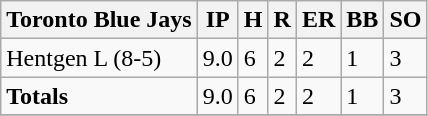<table class="wikitable sortable">
<tr>
<th>Toronto Blue Jays</th>
<th>IP</th>
<th>H</th>
<th>R</th>
<th>ER</th>
<th>BB</th>
<th>SO</th>
</tr>
<tr>
<td>Hentgen L (8-5)</td>
<td>9.0</td>
<td>6</td>
<td>2</td>
<td>2</td>
<td>1</td>
<td>3</td>
</tr>
<tr>
<td><strong>Totals</strong></td>
<td>9.0</td>
<td>6</td>
<td>2</td>
<td>2</td>
<td>1</td>
<td>3</td>
</tr>
<tr>
</tr>
</table>
